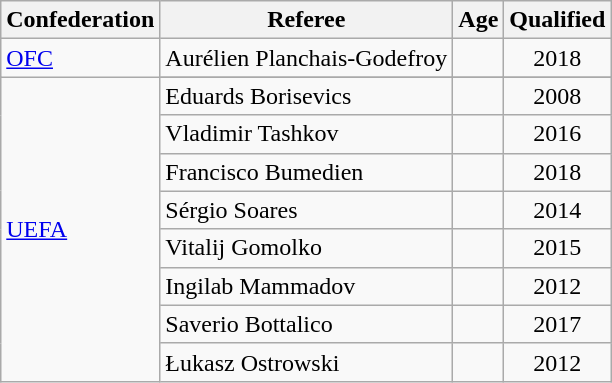<table class="wikitable">
<tr>
<th>Confederation</th>
<th>Referee</th>
<th>Age</th>
<th>Qualified</th>
</tr>
<tr>
<td><a href='#'>OFC</a></td>
<td> Aurélien Planchais-Godefroy</td>
<td align=center></td>
<td align=center>2018</td>
</tr>
<tr>
<td rowspan="9"><a href='#'>UEFA</a></td>
</tr>
<tr>
<td> Eduards Borisevics</td>
<td align=center></td>
<td align=center>2008</td>
</tr>
<tr>
<td> Vladimir Tashkov</td>
<td align=center></td>
<td align=center>2016</td>
</tr>
<tr>
<td> Francisco Bumedien</td>
<td align=center></td>
<td align=center>2018</td>
</tr>
<tr>
<td> Sérgio Soares</td>
<td align=center></td>
<td align=center>2014</td>
</tr>
<tr>
<td> Vitalij Gomolko</td>
<td align=center></td>
<td align=center>2015</td>
</tr>
<tr>
<td> Ingilab Mammadov</td>
<td align=center></td>
<td align=center>2012</td>
</tr>
<tr>
<td> Saverio Bottalico</td>
<td align=center></td>
<td align=center>2017</td>
</tr>
<tr>
<td> Łukasz Ostrowski</td>
<td align=center></td>
<td align=center>2012</td>
</tr>
</table>
